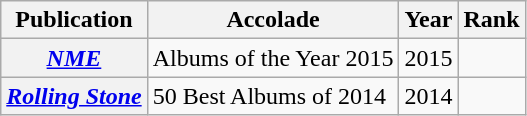<table class="sortable wikitable plainrowheaders">
<tr>
<th scope="col">Publication</th>
<th scope="col">Accolade</th>
<th scope="col">Year</th>
<th scope="col">Rank</th>
</tr>
<tr>
<th scope="row"><em><a href='#'>NME</a></em></th>
<td>Albums of the Year 2015</td>
<td>2015</td>
<td></td>
</tr>
<tr>
<th scope="row"><em><a href='#'>Rolling Stone</a></em></th>
<td>50 Best Albums of 2014</td>
<td>2014</td>
<td></td>
</tr>
</table>
